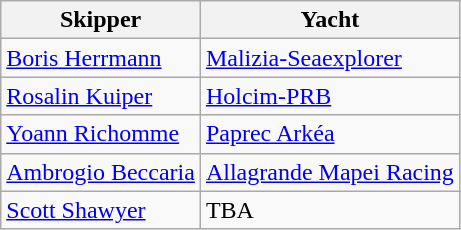<table class="wikitable">
<tr>
<th>Skipper</th>
<th>Yacht</th>
</tr>
<tr>
<td> <a href='#'>Boris Herrmann</a></td>
<td> <a href='#'>Malizia-Seaexplorer</a></td>
</tr>
<tr>
<td> <a href='#'>Rosalin Kuiper</a></td>
<td> <a href='#'>Holcim-PRB</a></td>
</tr>
<tr>
<td> <a href='#'>Yoann Richomme</a></td>
<td> <a href='#'>Paprec Arkéa</a></td>
</tr>
<tr>
<td> <a href='#'>Ambrogio Beccaria</a></td>
<td> <a href='#'>Allagrande Mapei Racing</a></td>
</tr>
<tr>
<td> <a href='#'>Scott Shawyer</a></td>
<td>TBA</td>
</tr>
</table>
